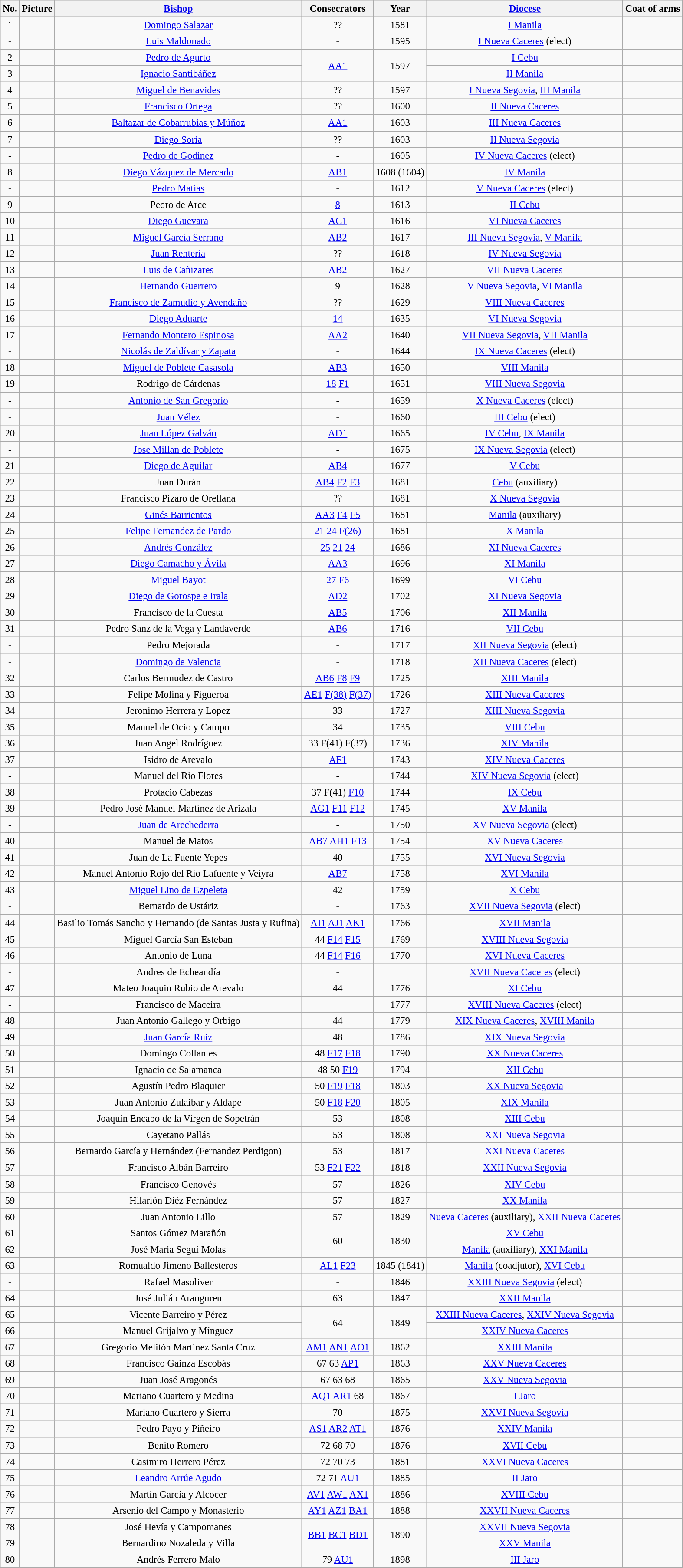<table class="wikitable" style="font-size:95%; text-align:center;">
<tr>
<th>No.</th>
<th>Picture</th>
<th><a href='#'>Bishop</a></th>
<th>Consecrators</th>
<th>Year</th>
<th><a href='#'>Diocese</a></th>
<th>Coat of arms</th>
</tr>
<tr>
<td>1</td>
<td></td>
<td><a href='#'>Domingo Salazar</a></td>
<td>??</td>
<td>1581</td>
<td><a href='#'>I Manila</a></td>
<td></td>
</tr>
<tr>
<td>-</td>
<td></td>
<td><a href='#'>Luis Maldonado</a></td>
<td>-</td>
<td>1595</td>
<td><a href='#'>I Nueva Caceres</a> (elect)</td>
<td></td>
</tr>
<tr>
<td>2</td>
<td></td>
<td><a href='#'>Pedro de Agurto</a></td>
<td rowspan="2"><a href='#'>AA1</a></td>
<td rowspan="2">1597</td>
<td><a href='#'>I Cebu</a></td>
<td></td>
</tr>
<tr>
<td>3</td>
<td></td>
<td><a href='#'>Ignacio Santibáñez</a></td>
<td><a href='#'>I</a><a href='#'>I Manila</a></td>
<td></td>
</tr>
<tr>
<td>4</td>
<td></td>
<td><a href='#'>Miguel de Benavides</a></td>
<td>??</td>
<td>1597</td>
<td><a href='#'>I Nueva Segovia</a>, <a href='#'>III Manila</a></td>
<td></td>
</tr>
<tr>
<td>5</td>
<td></td>
<td><a href='#'>Francisco Ortega</a></td>
<td>??</td>
<td>1600</td>
<td><a href='#'>II Nueva Caceres</a></td>
<td></td>
</tr>
<tr>
<td>6</td>
<td></td>
<td><a href='#'>Baltazar de Cobarrubias y Múñoz</a> </td>
<td><a href='#'>AA1</a></td>
<td>1603</td>
<td><a href='#'>III Nueva Caceres</a></td>
<td></td>
</tr>
<tr>
<td>7</td>
<td></td>
<td><a href='#'>Diego Soria</a></td>
<td>??</td>
<td>1603</td>
<td><a href='#'>II Nueva Segovia</a></td>
<td></td>
</tr>
<tr>
<td>-</td>
<td></td>
<td><a href='#'>Pedro de Godinez</a></td>
<td>-</td>
<td>1605</td>
<td><a href='#'>IV Nueva Caceres</a> (elect)</td>
<td></td>
</tr>
<tr>
<td>8</td>
<td></td>
<td><a href='#'>Diego Vázquez de Mercado</a></td>
<td><a href='#'>AB1</a></td>
<td>1608 (1604)</td>
<td><a href='#'>IV Manila</a></td>
<td></td>
</tr>
<tr>
<td>-</td>
<td></td>
<td><a href='#'>Pedro Matías</a></td>
<td>-</td>
<td>1612</td>
<td><a href='#'>V Nueva Caceres</a> (elect)</td>
<td></td>
</tr>
<tr>
<td>9</td>
<td></td>
<td>Pedro de Arce</td>
<td><a href='#'>8</a></td>
<td>1613</td>
<td><a href='#'>II Cebu</a></td>
<td></td>
</tr>
<tr>
<td>10</td>
<td></td>
<td><a href='#'>Diego Guevara</a></td>
<td><a href='#'>AC1</a></td>
<td>1616</td>
<td><a href='#'>VI Nueva Caceres</a></td>
<td></td>
</tr>
<tr>
<td>11</td>
<td></td>
<td><a href='#'>Miguel García Serrano</a></td>
<td><a href='#'>AB2</a></td>
<td>1617</td>
<td><a href='#'>III Nueva Segovia</a>, <a href='#'>V Manila</a></td>
<td></td>
</tr>
<tr>
<td>12</td>
<td></td>
<td><a href='#'>Juan Rentería</a></td>
<td>??</td>
<td>1618</td>
<td><a href='#'>IV Nueva Segovia</a></td>
<td></td>
</tr>
<tr>
<td>13</td>
<td></td>
<td><a href='#'>Luis de Cañizares</a></td>
<td><a href='#'>AB2</a></td>
<td>1627</td>
<td><a href='#'>VII Nueva Caceres</a></td>
<td></td>
</tr>
<tr>
<td>14</td>
<td></td>
<td><a href='#'>Hernando Guerrero</a></td>
<td>9</td>
<td>1628</td>
<td><a href='#'>V Nueva Segovia</a>, <a href='#'>VI Manila</a></td>
<td></td>
</tr>
<tr>
<td>15</td>
<td></td>
<td><a href='#'>Francisco de Zamudio y Avendaño</a></td>
<td>??</td>
<td>1629</td>
<td><a href='#'>VIII Nueva Caceres</a></td>
<td></td>
</tr>
<tr>
<td>16</td>
<td></td>
<td><a href='#'>Diego Aduarte</a></td>
<td><a href='#'>14</a></td>
<td>1635</td>
<td><a href='#'>VI Nueva Segovia</a></td>
<td></td>
</tr>
<tr>
<td>17</td>
<td></td>
<td><a href='#'>Fernando Montero Espinosa</a></td>
<td><a href='#'>AA2</a></td>
<td>1640</td>
<td><a href='#'>VII Nueva Segovia</a>, <a href='#'>VII Manila</a></td>
<td></td>
</tr>
<tr>
<td>-</td>
<td></td>
<td><a href='#'>Nicolás de Zaldívar y Zapata</a></td>
<td>-</td>
<td>1644</td>
<td><a href='#'>IX Nueva Caceres</a> (elect)</td>
<td></td>
</tr>
<tr>
<td>18</td>
<td></td>
<td><a href='#'>Miguel de Poblete Casasola</a></td>
<td><a href='#'>AB3</a></td>
<td>1650</td>
<td><a href='#'>VIII Manila</a></td>
<td></td>
</tr>
<tr>
<td>19</td>
<td></td>
<td>Rodrigo de Cárdenas</td>
<td><a href='#'>18</a> <a href='#'>F1</a></td>
<td>1651</td>
<td><a href='#'>VIII Nueva Segovia</a></td>
<td></td>
</tr>
<tr>
<td>-</td>
<td></td>
<td><a href='#'>Antonio de San Gregorio</a></td>
<td>-</td>
<td>1659</td>
<td><a href='#'>X Nueva Caceres</a> (elect)</td>
<td></td>
</tr>
<tr>
<td>-</td>
<td></td>
<td><a href='#'>Juan Vélez</a></td>
<td>-</td>
<td>1660</td>
<td><a href='#'>III Cebu</a> (elect)</td>
<td></td>
</tr>
<tr>
<td>20</td>
<td></td>
<td><a href='#'>Juan López Galván</a></td>
<td><a href='#'>AD1</a></td>
<td>1665</td>
<td><a href='#'>IV Cebu</a>, <a href='#'>IX Manila</a></td>
<td></td>
</tr>
<tr>
<td>-</td>
<td></td>
<td><a href='#'>Jose Millan de Poblete</a></td>
<td>-</td>
<td>1675</td>
<td><a href='#'>IX Nueva Segovia</a> (elect)</td>
<td></td>
</tr>
<tr>
<td>21</td>
<td></td>
<td><a href='#'>Diego de Aguilar</a></td>
<td><a href='#'>AB4</a></td>
<td>1677</td>
<td><a href='#'>V Cebu</a></td>
<td></td>
</tr>
<tr>
<td>22</td>
<td></td>
<td>Juan Durán</td>
<td><a href='#'>AB4</a> <a href='#'>F2</a> <a href='#'>F3</a></td>
<td>1681</td>
<td><a href='#'>Cebu</a> (auxiliary)</td>
<td></td>
</tr>
<tr>
<td>23</td>
<td></td>
<td>Francisco Pizaro de Orellana</td>
<td>??</td>
<td>1681</td>
<td><a href='#'>X Nueva Segovia</a></td>
<td></td>
</tr>
<tr>
<td>24</td>
<td></td>
<td><a href='#'>Ginés Barrientos</a></td>
<td><a href='#'>AA3</a> <a href='#'>F4</a> <a href='#'>F5</a></td>
<td>1681</td>
<td><a href='#'>Manila</a> (auxiliary)</td>
<td></td>
</tr>
<tr>
<td>25</td>
<td></td>
<td><a href='#'>Felipe Fernandez de Pardo</a></td>
<td><a href='#'>21</a> <a href='#'>24</a> <a href='#'>F(26)</a></td>
<td>1681</td>
<td><a href='#'>X Manila</a></td>
<td></td>
</tr>
<tr>
<td>26</td>
<td></td>
<td><a href='#'>Andrés González</a></td>
<td><a href='#'>25</a> <a href='#'>21</a> <a href='#'>24</a></td>
<td>1686</td>
<td><a href='#'>XI Nueva Caceres</a></td>
<td></td>
</tr>
<tr>
<td>27</td>
<td></td>
<td><a href='#'>Diego Camacho y Ávila</a></td>
<td><a href='#'>AA3</a></td>
<td>1696</td>
<td><a href='#'>XI Manila</a></td>
<td></td>
</tr>
<tr>
<td>28</td>
<td></td>
<td><a href='#'>Miguel Bayot</a></td>
<td><a href='#'>27</a> <a href='#'>F6</a></td>
<td>1699</td>
<td><a href='#'>VI Cebu</a></td>
<td></td>
</tr>
<tr>
<td>29</td>
<td></td>
<td><a href='#'>Diego de Gorospe e Irala</a></td>
<td><a href='#'>AD2</a></td>
<td>1702</td>
<td><a href='#'>XI Nueva Segovia</a></td>
<td></td>
</tr>
<tr>
<td>30</td>
<td></td>
<td>Francisco de la Cuesta</td>
<td><a href='#'>AB5</a></td>
<td>1706</td>
<td><a href='#'>XII Manila</a></td>
<td></td>
</tr>
<tr>
<td>31</td>
<td></td>
<td>Pedro Sanz de la Vega y Landaverde</td>
<td><a href='#'>AB6</a></td>
<td>1716</td>
<td><a href='#'>VII Cebu</a></td>
<td></td>
</tr>
<tr>
<td>-</td>
<td></td>
<td>Pedro Mejorada</td>
<td>-</td>
<td>1717</td>
<td><a href='#'>XII Nueva Segovia</a> (elect)</td>
<td></td>
</tr>
<tr>
<td>-</td>
<td></td>
<td><a href='#'>Domingo de Valencia</a></td>
<td>-</td>
<td>1718</td>
<td><a href='#'>XII Nueva Caceres</a> (elect)</td>
<td></td>
</tr>
<tr>
<td>32</td>
<td></td>
<td>Carlos Bermudez de Castro</td>
<td><a href='#'>AB6</a> <a href='#'>F8</a> <a href='#'>F9</a></td>
<td>1725</td>
<td><a href='#'>XIII Manila</a></td>
<td></td>
</tr>
<tr>
<td>33</td>
<td></td>
<td>Felipe Molina y Figueroa</td>
<td><a href='#'>AE1</a> <a href='#'>F(38)</a> <a href='#'>F(37)</a></td>
<td>1726</td>
<td><a href='#'>XIII Nueva Caceres</a></td>
<td></td>
</tr>
<tr>
<td>34</td>
<td></td>
<td>Jeronimo Herrera y Lopez</td>
<td>33</td>
<td>1727</td>
<td><a href='#'>XIII Nueva Segovia</a></td>
<td></td>
</tr>
<tr>
<td>35</td>
<td></td>
<td>Manuel de Ocio y Campo</td>
<td>34</td>
<td>1735</td>
<td><a href='#'>VIII Cebu</a></td>
<td></td>
</tr>
<tr>
<td>36</td>
<td></td>
<td>Juan Angel Rodríguez</td>
<td>33 F(41) F(37)</td>
<td>1736</td>
<td><a href='#'>XIV Manila</a></td>
<td></td>
</tr>
<tr>
<td>37</td>
<td></td>
<td>Isidro de Arevalo</td>
<td><a href='#'>AF1</a></td>
<td>1743</td>
<td><a href='#'>XIV Nueva Caceres</a></td>
<td></td>
</tr>
<tr>
<td>-</td>
<td></td>
<td>Manuel del Rio Flores</td>
<td>-</td>
<td>1744</td>
<td><a href='#'>XIV Nueva Segovia</a> (elect)</td>
<td></td>
</tr>
<tr>
<td>38</td>
<td></td>
<td>Protacio Cabezas</td>
<td>37 F(41) <a href='#'>F10</a></td>
<td>1744</td>
<td><a href='#'>IX Cebu</a></td>
<td></td>
</tr>
<tr>
<td>39</td>
<td></td>
<td>Pedro José Manuel Martínez de Arizala</td>
<td><a href='#'>AG1</a> <a href='#'>F11</a> <a href='#'>F12</a></td>
<td>1745</td>
<td><a href='#'>XV Manila</a></td>
<td></td>
</tr>
<tr>
<td>-</td>
<td></td>
<td><a href='#'>Juan de Arechederra</a></td>
<td>-</td>
<td>1750</td>
<td><a href='#'>XV Nueva Segovia</a> (elect)</td>
<td></td>
</tr>
<tr>
<td>40</td>
<td></td>
<td>Manuel de Matos</td>
<td><a href='#'>AB7</a> <a href='#'>AH1</a> <a href='#'>F13</a></td>
<td>1754</td>
<td><a href='#'>XV Nueva Caceres</a></td>
<td></td>
</tr>
<tr>
<td>41</td>
<td></td>
<td>Juan de La Fuente Yepes</td>
<td>40</td>
<td>1755</td>
<td><a href='#'>XVI Nueva Segovia</a></td>
<td></td>
</tr>
<tr>
<td>42</td>
<td></td>
<td>Manuel Antonio Rojo del Rio Lafuente y Veiyra</td>
<td><a href='#'>AB7</a></td>
<td>1758</td>
<td><a href='#'>XVI Manila</a></td>
<td></td>
</tr>
<tr>
<td>43</td>
<td></td>
<td><a href='#'>Miguel Lino de Ezpeleta</a></td>
<td>42</td>
<td>1759</td>
<td><a href='#'>X Cebu</a></td>
<td></td>
</tr>
<tr>
<td>-</td>
<td></td>
<td>Bernardo de Ustáriz</td>
<td>-</td>
<td>1763</td>
<td><a href='#'>XVII Nueva Segovia</a> (elect)</td>
<td></td>
</tr>
<tr>
<td>44</td>
<td></td>
<td>Basilio Tomás Sancho y Hernando (de Santas Justa y Rufina)</td>
<td><a href='#'>AI1</a> <a href='#'>AJ1</a> <a href='#'>AK1</a></td>
<td>1766</td>
<td><a href='#'>XVII Manila</a></td>
<td></td>
</tr>
<tr>
<td>45</td>
<td></td>
<td>Miguel García San Esteban</td>
<td>44 <a href='#'>F14</a> <a href='#'>F15</a></td>
<td>1769</td>
<td><a href='#'>XVIII Nueva Segovia</a></td>
<td></td>
</tr>
<tr>
<td>46</td>
<td></td>
<td>Antonio de Luna</td>
<td>44 <a href='#'>F14</a> <a href='#'>F16</a></td>
<td>1770</td>
<td><a href='#'>XVI Nueva Caceres</a></td>
<td></td>
</tr>
<tr>
<td>-</td>
<td></td>
<td>Andres de Echeandía</td>
<td>-</td>
<td></td>
<td><a href='#'>XVII Nueva Caceres</a> (elect)</td>
<td></td>
</tr>
<tr>
<td>47</td>
<td></td>
<td>Mateo Joaquin Rubio de Arevalo</td>
<td>44</td>
<td>1776</td>
<td><a href='#'>XI Cebu</a></td>
<td></td>
</tr>
<tr>
<td>-</td>
<td></td>
<td>Francisco de Maceira</td>
<td></td>
<td>1777</td>
<td><a href='#'>XVIII Nueva Caceres</a> (elect)</td>
<td></td>
</tr>
<tr>
<td>48</td>
<td></td>
<td>Juan Antonio Gallego y Orbigo</td>
<td>44</td>
<td>1779</td>
<td><a href='#'>XIX Nueva Caceres</a>, <a href='#'>XVIII Manila</a></td>
<td></td>
</tr>
<tr>
<td>49</td>
<td></td>
<td><a href='#'>Juan García Ruiz</a></td>
<td>48</td>
<td>1786</td>
<td><a href='#'>XIX Nueva Segovia</a></td>
<td></td>
</tr>
<tr>
<td>50</td>
<td></td>
<td>Domingo Collantes</td>
<td>48 <a href='#'>F17</a> <a href='#'>F18</a></td>
<td>1790</td>
<td><a href='#'>XX Nueva Caceres</a></td>
<td></td>
</tr>
<tr>
<td>51</td>
<td></td>
<td>Ignacio de Salamanca</td>
<td>48 50 <a href='#'>F19</a></td>
<td>1794</td>
<td><a href='#'>XII Cebu</a></td>
<td></td>
</tr>
<tr>
<td>52</td>
<td></td>
<td>Agustín Pedro Blaquier</td>
<td>50 <a href='#'>F19</a> <a href='#'>F18</a></td>
<td>1803</td>
<td><a href='#'>XX Nueva Segovia</a></td>
<td></td>
</tr>
<tr>
<td>53</td>
<td></td>
<td>Juan Antonio Zulaibar y Aldape</td>
<td>50 <a href='#'>F18</a> <a href='#'>F20</a></td>
<td>1805</td>
<td><a href='#'>XIX Manila</a></td>
<td></td>
</tr>
<tr>
<td>54</td>
<td></td>
<td>Joaquín Encabo de la Virgen de Sopetrán</td>
<td>53</td>
<td>1808</td>
<td><a href='#'>XIII Cebu</a></td>
<td></td>
</tr>
<tr>
<td>55</td>
<td></td>
<td>Cayetano Pallás</td>
<td>53</td>
<td>1808</td>
<td><a href='#'>XXI Nueva Segovia</a></td>
<td></td>
</tr>
<tr>
<td>56</td>
<td></td>
<td>Bernardo García y Hernández (Fernandez Perdigon)</td>
<td>53</td>
<td>1817</td>
<td><a href='#'>XXI Nueva Caceres</a></td>
<td></td>
</tr>
<tr>
<td>57</td>
<td></td>
<td>Francisco Albán Barreiro</td>
<td>53 <a href='#'>F21</a> <a href='#'>F22</a></td>
<td>1818</td>
<td><a href='#'>XXII Nueva Segovia</a></td>
<td></td>
</tr>
<tr>
<td>58</td>
<td></td>
<td>Francisco Genovés</td>
<td>57</td>
<td>1826</td>
<td><a href='#'>XIV Cebu</a></td>
<td></td>
</tr>
<tr>
<td>59</td>
<td></td>
<td>Hilarión Diéz Fernández</td>
<td>57</td>
<td>1827</td>
<td><a href='#'>XX Manila</a></td>
<td></td>
</tr>
<tr>
<td>60</td>
<td></td>
<td>Juan Antonio Lillo</td>
<td>57</td>
<td>1829</td>
<td><a href='#'>Nueva Caceres</a> (auxiliary), <a href='#'>XXII Nueva Caceres</a></td>
<td></td>
</tr>
<tr>
<td>61</td>
<td></td>
<td>Santos Gómez Marañón</td>
<td rowspan="2">60</td>
<td rowspan="2">1830</td>
<td><a href='#'>XV Cebu</a></td>
<td></td>
</tr>
<tr>
<td>62</td>
<td></td>
<td>José Maria Seguí Molas</td>
<td><a href='#'>Manila</a> (auxiliary), <a href='#'>XXI Manila</a></td>
<td></td>
</tr>
<tr>
<td>63</td>
<td></td>
<td>Romualdo Jimeno Ballesteros</td>
<td><a href='#'>AL1</a> <a href='#'>F23</a></td>
<td>1845 (1841)</td>
<td><a href='#'>Manila</a> (coadjutor), <a href='#'>XVI Cebu</a></td>
<td></td>
</tr>
<tr>
<td>-</td>
<td></td>
<td>Rafael Masoliver</td>
<td>-</td>
<td>1846</td>
<td><a href='#'>XXIII Nueva Segovia</a> (elect)</td>
<td></td>
</tr>
<tr>
<td>64</td>
<td></td>
<td>José Julián Aranguren</td>
<td>63</td>
<td>1847</td>
<td><a href='#'>XXII Manila</a></td>
<td></td>
</tr>
<tr>
<td>65</td>
<td></td>
<td>Vicente Barreiro y Pérez</td>
<td rowspan="2">64</td>
<td rowspan="2">1849</td>
<td><a href='#'>XXIII Nueva Caceres</a>, <a href='#'>XXIV Nueva Segovia</a></td>
<td></td>
</tr>
<tr>
<td>66</td>
<td></td>
<td>Manuel Grijalvo y Mínguez</td>
<td><a href='#'>XXIV Nueva Caceres</a></td>
<td></td>
</tr>
<tr>
<td>67</td>
<td></td>
<td>Gregorio Melitón Martínez Santa Cruz</td>
<td><a href='#'>AM1</a> <a href='#'>AN1</a> <a href='#'>AO1</a></td>
<td>1862</td>
<td><a href='#'>XXIII Manila</a></td>
<td></td>
</tr>
<tr>
<td>68</td>
<td></td>
<td>Francisco Gainza Escobás</td>
<td>67 63 <a href='#'>AP1</a></td>
<td>1863</td>
<td><a href='#'>XXV Nueva Caceres</a></td>
<td></td>
</tr>
<tr>
<td>69</td>
<td></td>
<td>Juan José Aragonés</td>
<td>67 63 68</td>
<td>1865</td>
<td><a href='#'>XXV Nueva Segovia</a></td>
<td></td>
</tr>
<tr>
<td>70</td>
<td></td>
<td>Mariano Cuartero y Medina</td>
<td><a href='#'>AQ1</a> <a href='#'>AR1</a> 68</td>
<td>1867</td>
<td><a href='#'>I Jaro</a></td>
<td></td>
</tr>
<tr>
<td>71</td>
<td></td>
<td>Mariano Cuartero y Sierra</td>
<td>70</td>
<td>1875</td>
<td><a href='#'>XXVI Nueva Segovia</a></td>
<td></td>
</tr>
<tr>
<td>72</td>
<td></td>
<td>Pedro Payo y Piñeiro</td>
<td><a href='#'>AS1</a> <a href='#'>AR2</a> <a href='#'>AT1</a></td>
<td>1876</td>
<td><a href='#'>XXIV Manila</a></td>
<td></td>
</tr>
<tr>
<td>73</td>
<td></td>
<td>Benito Romero</td>
<td>72 68 70</td>
<td>1876</td>
<td><a href='#'>XVII Cebu</a></td>
<td></td>
</tr>
<tr>
<td>74</td>
<td></td>
<td>Casimiro Herrero Pérez</td>
<td>72 70 73</td>
<td>1881</td>
<td><a href='#'>XXVI Nueva Caceres</a></td>
<td></td>
</tr>
<tr>
<td>75</td>
<td></td>
<td><a href='#'>Leandro Arrúe Agudo</a></td>
<td>72 71 <a href='#'>AU1</a></td>
<td>1885</td>
<td><a href='#'>II Jaro</a></td>
<td></td>
</tr>
<tr>
<td>76</td>
<td></td>
<td>Martín García y Alcocer</td>
<td><a href='#'>AV1</a> <a href='#'>AW1</a> <a href='#'>AX1</a></td>
<td>1886</td>
<td><a href='#'>XVIII Cebu</a></td>
<td></td>
</tr>
<tr>
<td>77</td>
<td></td>
<td>Arsenio del Campo y Monasterio</td>
<td><a href='#'>AY1</a> <a href='#'>AZ1</a> <a href='#'>BA1</a></td>
<td>1888</td>
<td><a href='#'>XXVII Nueva Caceres</a></td>
<td></td>
</tr>
<tr>
<td>78</td>
<td></td>
<td>José Hevía y Campomanes</td>
<td rowspan="2"><a href='#'>BB1</a> <a href='#'>BC1</a> <a href='#'>BD1</a></td>
<td rowspan="2">1890</td>
<td><a href='#'>XXVII Nueva Segovia</a></td>
<td></td>
</tr>
<tr>
<td>79</td>
<td></td>
<td>Bernardino Nozaleda y Villa</td>
<td><a href='#'>XXV Manila</a></td>
<td></td>
</tr>
<tr>
<td>80</td>
<td></td>
<td>Andrés Ferrero Malo</td>
<td>79 <a href='#'>AU1</a></td>
<td>1898</td>
<td><a href='#'>III Jaro</a></td>
<td></td>
</tr>
</table>
